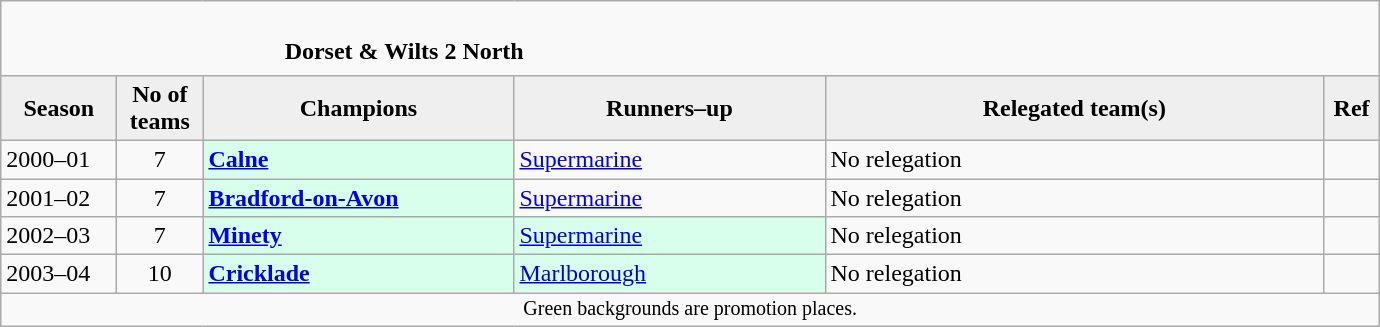<table class="wikitable" style="text-align: left;">
<tr>
<td colspan="11" cellpadding="0" cellspacing="0"><br><table border="0" style="width:100%;" cellpadding="0" cellspacing="0">
<tr>
<td style="width:20%; border:0;"></td>
<td style="border:0;"><strong>Dorset & Wilts 2 North</strong></td>
<td style="width:20%; border:0;"></td>
</tr>
</table>
</td>
</tr>
<tr>
<th style="background:#efefef; width:70px;">Season</th>
<th style="background:#efefef; width:50px;">No of teams</th>
<th style="background:#efefef; width:200px;">Champions</th>
<th style="background:#efefef; width:200px;">Runners–up</th>
<th style="background:#efefef; width:325px;">Relegated team(s)</th>
<th style="background:#efefef; width:30px;">Ref</th>
</tr>
<tr align=left>
<td>2000–01</td>
<td style="text-align: center;">7</td>
<td style="background:#d8ffeb;"><strong><a href='#'>Calne</a></strong></td>
<td><a href='#'>Supermarine</a></td>
<td>No relegation</td>
<td></td>
</tr>
<tr>
<td>2001–02</td>
<td style="text-align: center;">7</td>
<td style="background:#d8ffeb;"><strong><a href='#'>Bradford-on-Avon</a></strong></td>
<td><a href='#'>Supermarine</a></td>
<td>No relegation</td>
<td></td>
</tr>
<tr>
<td>2002–03</td>
<td style="text-align: center;">7</td>
<td style="background:#d8ffeb;"><strong><a href='#'>Minety</a></strong></td>
<td style="background:#d8ffeb;"><a href='#'>Supermarine</a></td>
<td>No relegation</td>
<td></td>
</tr>
<tr>
<td>2003–04</td>
<td style="text-align: center;">10</td>
<td style="background:#d8ffeb;"><strong><a href='#'>Cricklade</a></strong></td>
<td style="background:#d8ffeb;"><a href='#'>Marlborough</a></td>
<td>No relegation</td>
<td></td>
</tr>
<tr>
<td colspan="15"  style="border:0; font-size:smaller; text-align:center;">Green backgrounds are promotion places.</td>
</tr>
</table>
